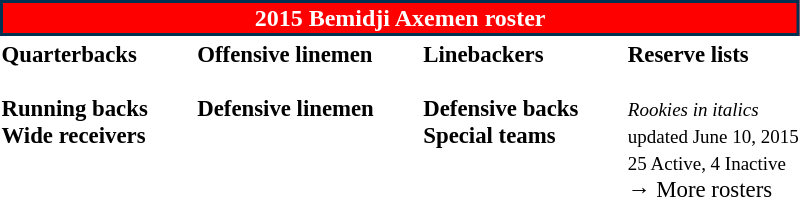<table class="toccolours" style="text-align: left;">
<tr>
<th colspan="7" style="background:#FF0000; border:2px solid #003153; color:white; text-align:center;"><strong>2015 Bemidji Axemen roster</strong></th>
</tr>
<tr>
<td style="font-size: 95%;vertical-align:top;"><strong>Quarterbacks</strong><br>
<br><strong>Running backs</strong>

<br><strong>Wide receivers</strong>




</td>
<td style="width: 25px;"></td>
<td style="font-size: 95%;vertical-align:top;"><strong>Offensive linemen</strong><br>

<br><strong>Defensive linemen</strong>




</td>
<td style="width: 25px;"></td>
<td style="font-size: 95%;vertical-align:top;"><strong>Linebackers</strong><br><br><strong>Defensive backs</strong>





<br><strong>Special teams</strong>
</td>
<td style="width: 25px;"></td>
<td style="font-size: 95%;vertical-align:top;"><strong>Reserve lists</strong><br>


<br><small><em>Rookies in italics</em><br> updated June 10, 2015<br>25 Active, 4 Inactive</small><br>→ More rosters</td>
</tr>
<tr>
</tr>
</table>
